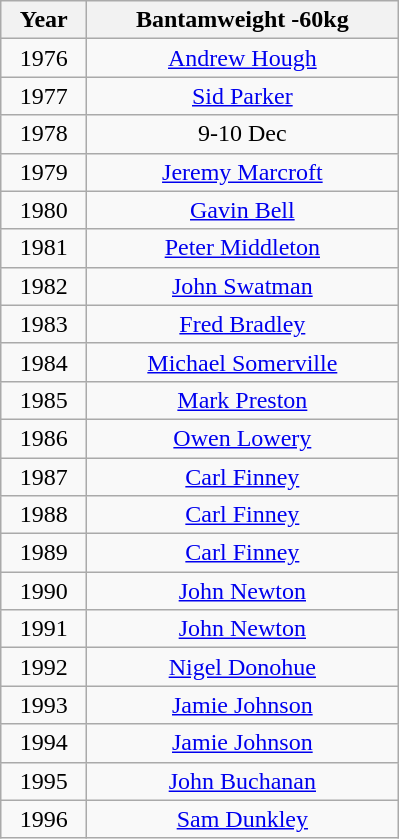<table class="wikitable" style="text-align:center">
<tr>
<th width=50>Year</th>
<th width=200>Bantamweight -60kg</th>
</tr>
<tr>
<td>1976</td>
<td><a href='#'>Andrew Hough</a></td>
</tr>
<tr>
<td>1977</td>
<td><a href='#'>Sid Parker</a></td>
</tr>
<tr>
<td>1978</td>
<td>9-10 Dec</td>
</tr>
<tr>
<td>1979</td>
<td><a href='#'>Jeremy Marcroft</a></td>
</tr>
<tr>
<td>1980</td>
<td><a href='#'>Gavin Bell</a></td>
</tr>
<tr>
<td>1981</td>
<td><a href='#'>Peter Middleton</a></td>
</tr>
<tr>
<td>1982</td>
<td><a href='#'>John Swatman</a></td>
</tr>
<tr>
<td>1983</td>
<td><a href='#'>Fred Bradley</a></td>
</tr>
<tr>
<td>1984</td>
<td><a href='#'>Michael Somerville</a></td>
</tr>
<tr>
<td>1985</td>
<td><a href='#'>Mark Preston</a></td>
</tr>
<tr>
<td>1986</td>
<td><a href='#'>Owen Lowery</a></td>
</tr>
<tr>
<td>1987</td>
<td><a href='#'>Carl Finney</a></td>
</tr>
<tr>
<td>1988</td>
<td><a href='#'>Carl Finney</a></td>
</tr>
<tr>
<td>1989</td>
<td><a href='#'>Carl Finney</a></td>
</tr>
<tr>
<td>1990</td>
<td><a href='#'>John Newton</a></td>
</tr>
<tr>
<td>1991</td>
<td><a href='#'>John Newton</a></td>
</tr>
<tr>
<td>1992</td>
<td><a href='#'>Nigel Donohue</a></td>
</tr>
<tr>
<td>1993</td>
<td><a href='#'>Jamie Johnson</a></td>
</tr>
<tr>
<td>1994</td>
<td><a href='#'>Jamie Johnson</a></td>
</tr>
<tr>
<td>1995</td>
<td><a href='#'>John Buchanan</a></td>
</tr>
<tr>
<td>1996</td>
<td><a href='#'>Sam Dunkley</a></td>
</tr>
</table>
